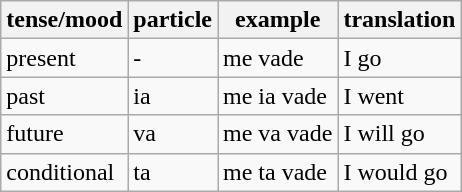<table class="wikitable">
<tr −>
<th>tense/mood</th>
<th>particle</th>
<th>example</th>
<th>translation</th>
</tr>
<tr>
<td>present</td>
<td>-</td>
<td>me vade</td>
<td>I go</td>
</tr>
<tr>
<td>past</td>
<td>ia</td>
<td>me ia vade</td>
<td>I went</td>
</tr>
<tr>
<td>future</td>
<td>va</td>
<td>me va vade</td>
<td>I will go</td>
</tr>
<tr>
<td>conditional</td>
<td>ta</td>
<td>me ta vade</td>
<td>I would go</td>
</tr>
</table>
